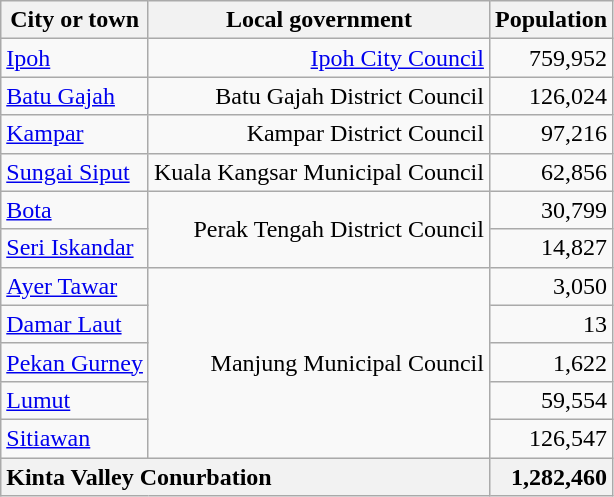<table class="wikitable">
<tr>
<th>City or town</th>
<th>Local government</th>
<th>Population</th>
</tr>
<tr>
<td><a href='#'>Ipoh</a></td>
<td align="right"><a href='#'>Ipoh City Council</a></td>
<td align="right">759,952</td>
</tr>
<tr>
<td><a href='#'>Batu Gajah</a></td>
<td align="right">Batu Gajah District Council</td>
<td align="right">126,024</td>
</tr>
<tr>
<td><a href='#'>Kampar</a></td>
<td align="right">Kampar District Council</td>
<td align="right">97,216</td>
</tr>
<tr>
<td><a href='#'>Sungai Siput</a></td>
<td align="right">Kuala Kangsar Municipal Council</td>
<td align="right">62,856</td>
</tr>
<tr>
<td><a href='#'>Bota</a></td>
<td rowspan="2" align="right">Perak Tengah District Council</td>
<td align="right">30,799</td>
</tr>
<tr>
<td><a href='#'>Seri Iskandar</a></td>
<td align="right">14,827</td>
</tr>
<tr>
<td><a href='#'>Ayer Tawar</a></td>
<td rowspan="5" align="right">Manjung Municipal Council</td>
<td align="right">3,050</td>
</tr>
<tr>
<td><a href='#'>Damar Laut</a></td>
<td align="right">13</td>
</tr>
<tr>
<td><a href='#'>Pekan Gurney</a></td>
<td align="right">1,622</td>
</tr>
<tr>
<td><a href='#'>Lumut</a></td>
<td align="right">59,554</td>
</tr>
<tr>
<td><a href='#'>Sitiawan</a></td>
<td align="right">126,547</td>
</tr>
<tr>
<td colspan="2" style="background: #f2f2f2"><strong>Kinta Valley Conurbation</strong></td>
<td style="background: #f2f2f2" align="right"><strong>1,282,460</strong></td>
</tr>
</table>
